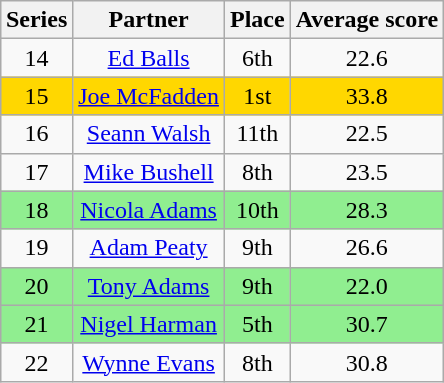<table class="wikitable sortable" style="margin:auto; text-align:center;">
<tr>
<th>Series</th>
<th>Partner</th>
<th>Place</th>
<th>Average score</th>
</tr>
<tr>
<td>14</td>
<td><a href='#'>Ed Balls</a></td>
<td>6th</td>
<td>22.6</td>
</tr>
<tr style="background:gold">
<td>15</td>
<td><a href='#'>Joe McFadden</a></td>
<td>1st</td>
<td>33.8</td>
</tr>
<tr>
<td>16</td>
<td><a href='#'>Seann Walsh</a></td>
<td>11th</td>
<td>22.5</td>
</tr>
<tr>
<td>17</td>
<td><a href='#'>Mike Bushell</a></td>
<td>8th</td>
<td>23.5</td>
</tr>
<tr style="background:lightgreen">
<td>18</td>
<td><a href='#'>Nicola Adams</a></td>
<td>10th</td>
<td>28.3</td>
</tr>
<tr>
<td>19</td>
<td><a href='#'>Adam Peaty</a></td>
<td>9th</td>
<td>26.6</td>
</tr>
<tr style="background:lightgreen">
<td>20</td>
<td><a href='#'>Tony Adams</a></td>
<td>9th</td>
<td>22.0</td>
</tr>
<tr style="background:lightgreen">
<td>21</td>
<td><a href='#'>Nigel Harman</a></td>
<td>5th</td>
<td>30.7</td>
</tr>
<tr>
<td>22</td>
<td><a href='#'>Wynne Evans</a></td>
<td>8th</td>
<td>30.8</td>
</tr>
</table>
